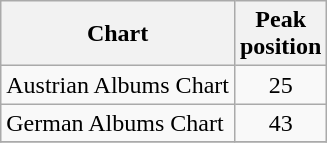<table class="wikitable sortable">
<tr>
<th>Chart</th>
<th>Peak<br>position</th>
</tr>
<tr>
<td>Austrian Albums Chart</td>
<td align="center">25</td>
</tr>
<tr>
<td>German Albums Chart</td>
<td align="center">43</td>
</tr>
<tr>
</tr>
</table>
